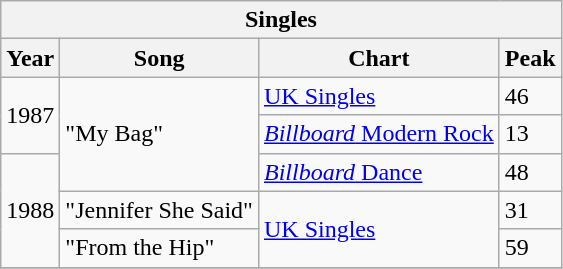<table class="wikitable">
<tr>
<th colspan="4">Singles</th>
</tr>
<tr>
<th>Year</th>
<th>Song</th>
<th>Chart</th>
<th>Peak</th>
</tr>
<tr>
<td rowspan=2>1987</td>
<td rowspan=3>"My Bag"</td>
<td><a href='#'>UK Singles</a></td>
<td>46</td>
</tr>
<tr>
<td><a href='#'><em>Billboard</em> Modern Rock</a></td>
<td>13</td>
</tr>
<tr>
<td rowspan=3>1988</td>
<td><a href='#'><em>Billboard</em> Dance</a></td>
<td>48</td>
</tr>
<tr>
<td>"Jennifer She Said"</td>
<td rowspan=2><a href='#'>UK Singles</a></td>
<td>31</td>
</tr>
<tr>
<td>"From the Hip"</td>
<td>59</td>
</tr>
<tr>
</tr>
</table>
